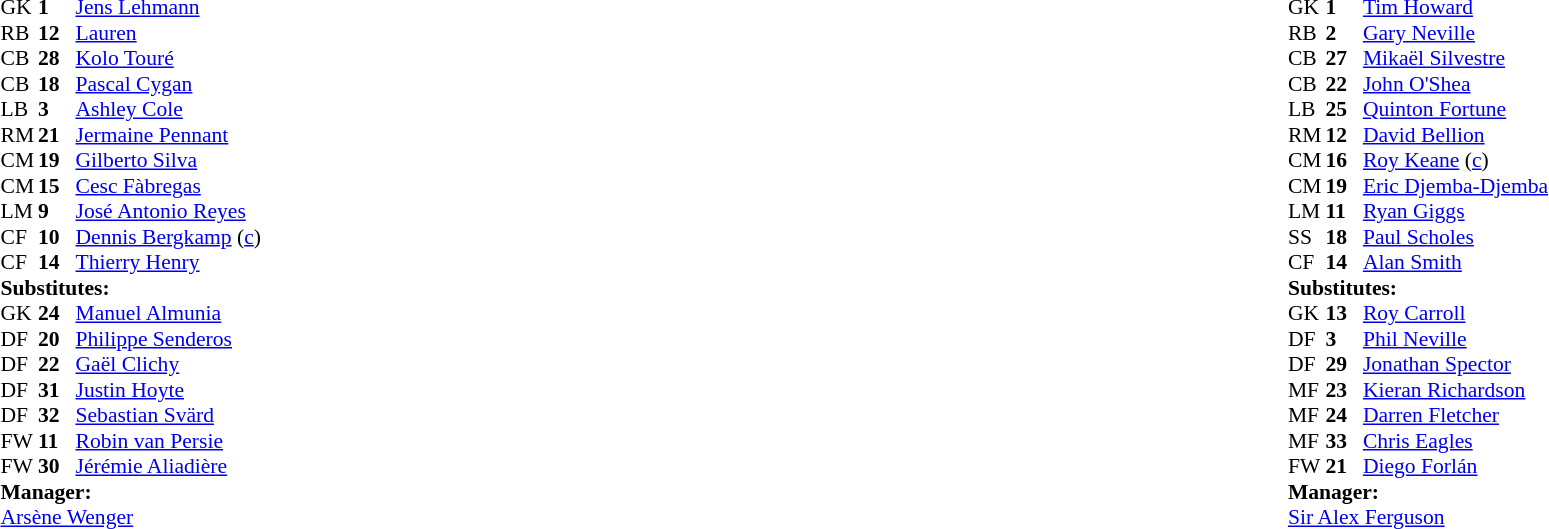<table width="100%">
<tr>
<td valign="top" width="40%"><br><table style="font-size:90%" cellspacing="0" cellpadding="0">
<tr>
<th width=25></th>
<th width=25></th>
</tr>
<tr>
<td>GK</td>
<td><strong>1</strong></td>
<td> <a href='#'>Jens Lehmann</a></td>
</tr>
<tr>
<td>RB</td>
<td><strong>12</strong></td>
<td> <a href='#'>Lauren</a></td>
</tr>
<tr>
<td>CB</td>
<td><strong>28</strong></td>
<td> <a href='#'>Kolo Touré</a></td>
</tr>
<tr>
<td>CB</td>
<td><strong>18</strong></td>
<td> <a href='#'>Pascal Cygan</a></td>
</tr>
<tr>
<td>LB</td>
<td><strong>3</strong></td>
<td> <a href='#'>Ashley Cole</a></td>
<td></td>
</tr>
<tr>
<td>RM</td>
<td><strong>21</strong></td>
<td> <a href='#'>Jermaine Pennant</a></td>
</tr>
<tr>
<td>CM</td>
<td><strong>19</strong></td>
<td> <a href='#'>Gilberto Silva</a></td>
</tr>
<tr>
<td>CM</td>
<td><strong>15</strong></td>
<td> <a href='#'>Cesc Fàbregas</a></td>
<td></td>
<td></td>
</tr>
<tr>
<td>LM</td>
<td><strong>9</strong></td>
<td> <a href='#'>José Antonio Reyes</a></td>
<td></td>
<td></td>
</tr>
<tr>
<td>CF</td>
<td><strong>10</strong></td>
<td> <a href='#'>Dennis Bergkamp</a> (<a href='#'>c</a>)</td>
<td></td>
<td></td>
</tr>
<tr>
<td>CF</td>
<td><strong>14</strong></td>
<td> <a href='#'>Thierry Henry</a></td>
<td></td>
<td></td>
</tr>
<tr>
<td colspan=3><strong>Substitutes:</strong></td>
</tr>
<tr>
<td>GK</td>
<td><strong>24</strong></td>
<td> <a href='#'>Manuel Almunia</a></td>
</tr>
<tr>
<td>DF</td>
<td><strong>20</strong></td>
<td> <a href='#'>Philippe Senderos</a></td>
</tr>
<tr>
<td>DF</td>
<td><strong>22</strong></td>
<td> <a href='#'>Gaël Clichy</a></td>
<td></td>
<td></td>
<td></td>
</tr>
<tr>
<td>DF</td>
<td><strong>31</strong></td>
<td> <a href='#'>Justin Hoyte</a></td>
<td></td>
<td></td>
</tr>
<tr>
<td>DF</td>
<td><strong>32</strong></td>
<td> <a href='#'>Sebastian Svärd</a></td>
<td></td>
<td></td>
</tr>
<tr>
<td>FW</td>
<td><strong>11</strong></td>
<td> <a href='#'>Robin van Persie</a></td>
<td></td>
<td></td>
</tr>
<tr>
<td>FW</td>
<td><strong>30</strong></td>
<td> <a href='#'>Jérémie Aliadière</a></td>
<td></td>
<td></td>
<td></td>
</tr>
<tr>
<td colspan=3><strong>Manager:</strong></td>
</tr>
<tr>
<td colspan=4> <a href='#'>Arsène Wenger</a></td>
</tr>
</table>
</td>
<td valign="top"></td>
<td valign="top" width="50%"><br><table style="font-size: 90%; margin: auto;" cellspacing="0" cellpadding="0">
<tr>
<th width=25></th>
<th width=25></th>
</tr>
<tr>
<td>GK</td>
<td><strong>1</strong></td>
<td> <a href='#'>Tim Howard</a></td>
</tr>
<tr>
<td>RB</td>
<td><strong>2</strong></td>
<td> <a href='#'>Gary Neville</a></td>
</tr>
<tr>
<td>CB</td>
<td><strong>27</strong></td>
<td> <a href='#'>Mikaël Silvestre</a></td>
</tr>
<tr>
<td>CB</td>
<td><strong>22</strong></td>
<td> <a href='#'>John O'Shea</a></td>
<td></td>
<td></td>
</tr>
<tr>
<td>LB</td>
<td><strong>25</strong></td>
<td> <a href='#'>Quinton Fortune</a></td>
<td></td>
<td></td>
</tr>
<tr>
<td>RM</td>
<td><strong>12</strong></td>
<td> <a href='#'>David Bellion</a></td>
</tr>
<tr>
<td>CM</td>
<td><strong>16</strong></td>
<td> <a href='#'>Roy Keane</a> (<a href='#'>c</a>)</td>
<td></td>
<td></td>
</tr>
<tr>
<td>CM</td>
<td><strong>19</strong></td>
<td> <a href='#'>Eric Djemba-Djemba</a></td>
<td></td>
</tr>
<tr>
<td>LM</td>
<td><strong>11</strong></td>
<td> <a href='#'>Ryan Giggs</a></td>
<td></td>
<td></td>
</tr>
<tr>
<td>SS</td>
<td><strong>18</strong></td>
<td> <a href='#'>Paul Scholes</a></td>
<td></td>
<td></td>
</tr>
<tr>
<td>CF</td>
<td><strong>14</strong></td>
<td> <a href='#'>Alan Smith</a></td>
<td></td>
<td></td>
</tr>
<tr>
<td colspan=3><strong>Substitutes:</strong></td>
</tr>
<tr>
<td>GK</td>
<td><strong>13</strong></td>
<td> <a href='#'>Roy Carroll</a></td>
</tr>
<tr>
<td>DF</td>
<td><strong>3</strong></td>
<td> <a href='#'>Phil Neville</a></td>
<td></td>
<td></td>
</tr>
<tr>
<td>DF</td>
<td><strong>29</strong></td>
<td> <a href='#'>Jonathan Spector</a></td>
<td></td>
<td></td>
</tr>
<tr>
<td>MF</td>
<td><strong>23</strong></td>
<td> <a href='#'>Kieran Richardson</a></td>
<td></td>
<td></td>
</tr>
<tr>
<td>MF</td>
<td><strong>24</strong></td>
<td> <a href='#'>Darren Fletcher</a></td>
<td></td>
<td></td>
</tr>
<tr>
<td>MF</td>
<td><strong>33</strong></td>
<td> <a href='#'>Chris Eagles</a></td>
<td></td>
<td></td>
</tr>
<tr>
<td>FW</td>
<td><strong>21</strong></td>
<td> <a href='#'>Diego Forlán</a></td>
<td></td>
<td></td>
</tr>
<tr>
<td colspan=3><strong>Manager:</strong></td>
</tr>
<tr>
<td colspan=4> <a href='#'>Sir Alex Ferguson</a></td>
</tr>
</table>
</td>
</tr>
</table>
